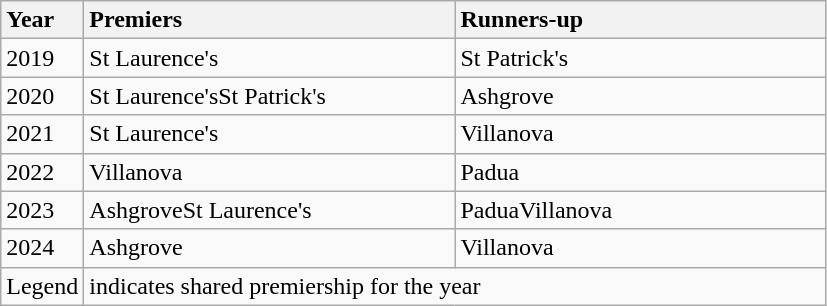<table class="wikitable">
<tr>
<th min-width= 42 style="text-align:left;">Year</th>
<th width=240 style="text-align:left;">Premiers</th>
<th width=240 style="text-align:left;">Runners-up</th>
</tr>
<tr>
<td>2019</td>
<td>St Laurence's</td>
<td>St Patrick's</td>
</tr>
<tr>
<td>2020</td>
<td>St Laurence'sSt Patrick's</td>
<td>Ashgrove</td>
</tr>
<tr>
<td>2021</td>
<td>St Laurence's</td>
<td>Villanova</td>
</tr>
<tr>
<td>2022</td>
<td>Villanova</td>
<td>Padua</td>
</tr>
<tr>
<td>2023</td>
<td>AshgroveSt Laurence's</td>
<td>PaduaVillanova</td>
</tr>
<tr>
<td>2024</td>
<td>Ashgrove</td>
<td>Villanova</td>
</tr>
<tr>
<td>Legend</td>
<td colspan=2 style="text-align: centre;"> indicates shared premiership for the year</td>
</tr>
</table>
